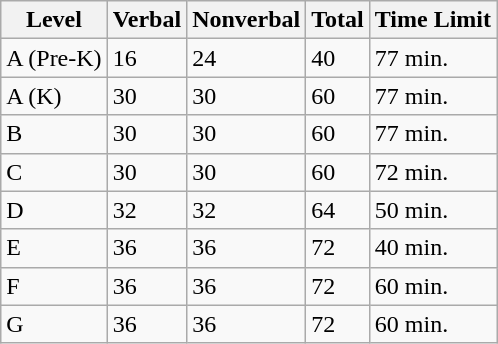<table class="wikitable">
<tr>
<th>Level</th>
<th>Verbal</th>
<th>Nonverbal</th>
<th>Total</th>
<th>Time Limit</th>
</tr>
<tr>
<td>A (Pre-K)</td>
<td>16</td>
<td>24</td>
<td>40</td>
<td>77 min.</td>
</tr>
<tr>
<td>A (K)</td>
<td>30</td>
<td>30</td>
<td>60</td>
<td>77 min.</td>
</tr>
<tr>
<td>B</td>
<td>30</td>
<td>30</td>
<td>60</td>
<td>77 min.</td>
</tr>
<tr>
<td>C</td>
<td>30</td>
<td>30</td>
<td>60</td>
<td>72 min.</td>
</tr>
<tr>
<td>D</td>
<td>32</td>
<td>32</td>
<td>64</td>
<td>50 min.</td>
</tr>
<tr>
<td>E</td>
<td>36</td>
<td>36</td>
<td>72</td>
<td>40 min.</td>
</tr>
<tr>
<td>F</td>
<td>36</td>
<td>36</td>
<td>72</td>
<td>60 min.</td>
</tr>
<tr>
<td>G</td>
<td>36</td>
<td>36</td>
<td>72</td>
<td>60 min.</td>
</tr>
</table>
